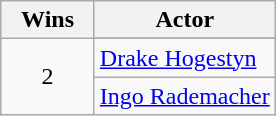<table class="wikitable sortable">
<tr>
<th style="width:55px;">Wins</th>
<th style="text-align:center;">Actor</th>
</tr>
<tr>
<td rowspan="3" style="text-align:center;">2</td>
</tr>
<tr>
<td><a href='#'>Drake Hogestyn</a></td>
</tr>
<tr>
<td><a href='#'>Ingo Rademacher</a></td>
</tr>
</table>
